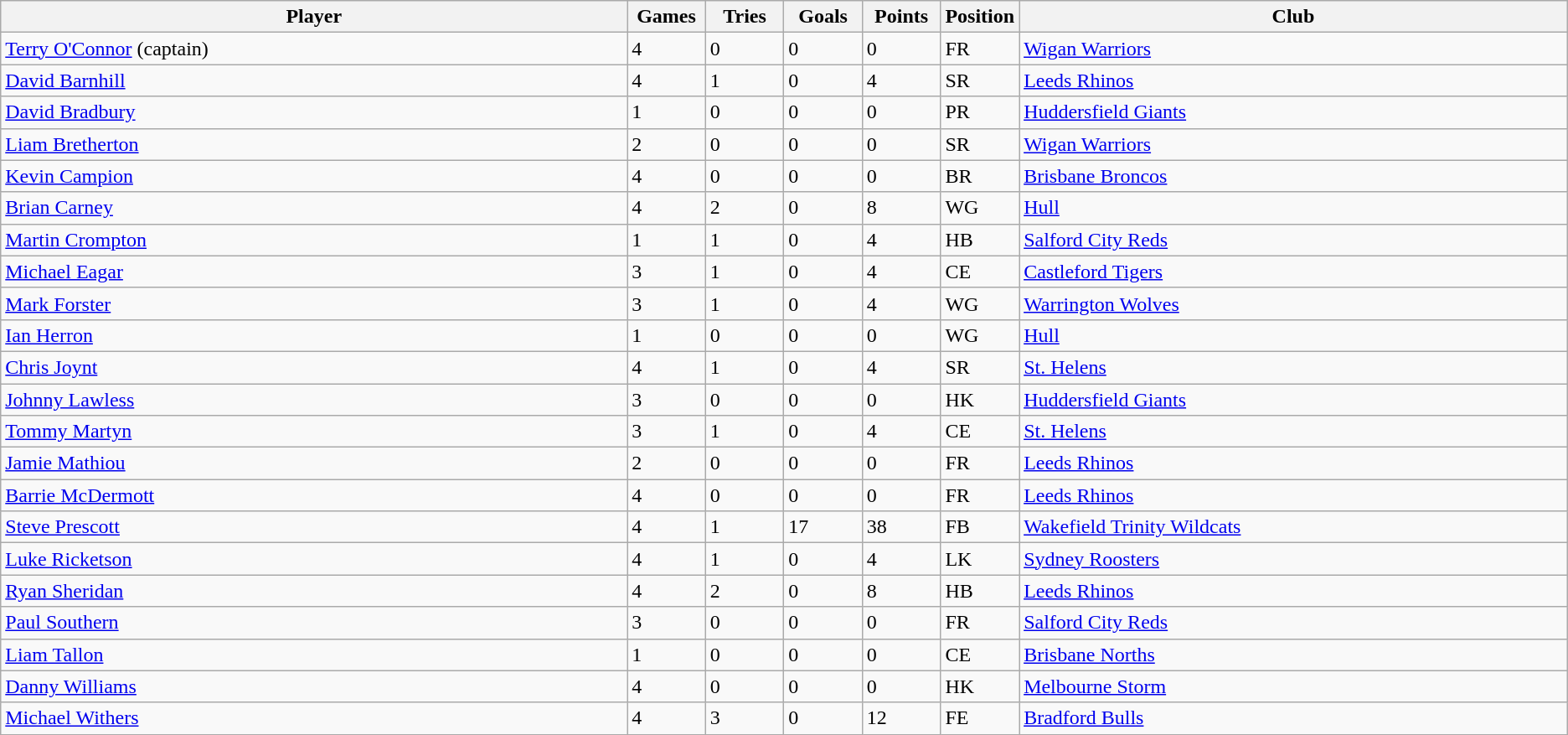<table class="wikitable">
<tr bgcolor=#FFFFFF>
<th !width=25%>Player</th>
<th width=5%>Games</th>
<th width=5%>Tries</th>
<th width=5%>Goals</th>
<th width=5%>Points</th>
<th width=5%>Position</th>
<th width=35%>Club</th>
</tr>
<tr>
<td><a href='#'>Terry O'Connor</a> (captain)</td>
<td>4</td>
<td>0</td>
<td>0</td>
<td>0</td>
<td>FR</td>
<td><a href='#'>Wigan Warriors</a></td>
</tr>
<tr>
<td><a href='#'>David Barnhill</a></td>
<td>4</td>
<td>1</td>
<td>0</td>
<td>4</td>
<td>SR</td>
<td><a href='#'>Leeds Rhinos</a></td>
</tr>
<tr>
<td><a href='#'>David Bradbury</a></td>
<td>1</td>
<td>0</td>
<td>0</td>
<td>0</td>
<td>PR</td>
<td><a href='#'>Huddersfield Giants</a></td>
</tr>
<tr>
<td><a href='#'>Liam Bretherton</a></td>
<td>2</td>
<td>0</td>
<td>0</td>
<td>0</td>
<td>SR</td>
<td><a href='#'>Wigan Warriors</a></td>
</tr>
<tr>
<td><a href='#'>Kevin Campion</a></td>
<td>4</td>
<td>0</td>
<td>0</td>
<td>0</td>
<td>BR</td>
<td><a href='#'>Brisbane Broncos</a></td>
</tr>
<tr>
<td><a href='#'>Brian Carney</a></td>
<td>4</td>
<td>2</td>
<td>0</td>
<td>8</td>
<td>WG</td>
<td><a href='#'>Hull</a></td>
</tr>
<tr>
<td><a href='#'>Martin Crompton</a></td>
<td>1</td>
<td>1</td>
<td>0</td>
<td>4</td>
<td>HB</td>
<td><a href='#'>Salford City Reds</a></td>
</tr>
<tr>
<td><a href='#'>Michael Eagar</a></td>
<td>3</td>
<td>1</td>
<td>0</td>
<td>4</td>
<td>CE</td>
<td><a href='#'>Castleford Tigers</a></td>
</tr>
<tr>
<td><a href='#'>Mark Forster</a></td>
<td>3</td>
<td>1</td>
<td>0</td>
<td>4</td>
<td>WG</td>
<td><a href='#'>Warrington Wolves</a></td>
</tr>
<tr>
<td><a href='#'>Ian Herron</a></td>
<td>1</td>
<td>0</td>
<td>0</td>
<td>0</td>
<td>WG</td>
<td><a href='#'>Hull</a></td>
</tr>
<tr>
<td><a href='#'>Chris Joynt</a></td>
<td>4</td>
<td>1</td>
<td>0</td>
<td>4</td>
<td>SR</td>
<td><a href='#'>St. Helens</a></td>
</tr>
<tr>
<td><a href='#'>Johnny Lawless</a></td>
<td>3</td>
<td>0</td>
<td>0</td>
<td>0</td>
<td>HK</td>
<td><a href='#'>Huddersfield Giants</a></td>
</tr>
<tr>
<td><a href='#'>Tommy Martyn</a></td>
<td>3</td>
<td>1</td>
<td>0</td>
<td>4</td>
<td>CE</td>
<td><a href='#'>St. Helens</a></td>
</tr>
<tr>
<td><a href='#'>Jamie Mathiou</a></td>
<td>2</td>
<td>0</td>
<td>0</td>
<td>0</td>
<td>FR</td>
<td><a href='#'>Leeds Rhinos</a></td>
</tr>
<tr>
<td><a href='#'>Barrie McDermott</a></td>
<td>4</td>
<td>0</td>
<td>0</td>
<td>0</td>
<td>FR</td>
<td><a href='#'>Leeds Rhinos</a></td>
</tr>
<tr>
<td><a href='#'>Steve Prescott</a></td>
<td>4</td>
<td>1</td>
<td>17</td>
<td>38</td>
<td>FB</td>
<td><a href='#'>Wakefield Trinity Wildcats</a></td>
</tr>
<tr>
<td><a href='#'>Luke Ricketson</a></td>
<td>4</td>
<td>1</td>
<td>0</td>
<td>4</td>
<td>LK</td>
<td><a href='#'>Sydney Roosters</a></td>
</tr>
<tr>
<td><a href='#'>Ryan Sheridan</a></td>
<td>4</td>
<td>2</td>
<td>0</td>
<td>8</td>
<td>HB</td>
<td><a href='#'>Leeds Rhinos</a></td>
</tr>
<tr>
<td><a href='#'>Paul Southern</a></td>
<td>3</td>
<td>0</td>
<td>0</td>
<td>0</td>
<td>FR</td>
<td><a href='#'>Salford City Reds</a></td>
</tr>
<tr>
<td><a href='#'>Liam Tallon</a></td>
<td>1</td>
<td>0</td>
<td>0</td>
<td>0</td>
<td>CE</td>
<td><a href='#'>Brisbane Norths</a></td>
</tr>
<tr>
<td><a href='#'>Danny Williams</a></td>
<td>4</td>
<td>0</td>
<td>0</td>
<td>0</td>
<td>HK</td>
<td><a href='#'>Melbourne Storm</a></td>
</tr>
<tr>
<td><a href='#'>Michael Withers</a></td>
<td>4</td>
<td>3</td>
<td>0</td>
<td>12</td>
<td>FE</td>
<td><a href='#'>Bradford Bulls</a></td>
</tr>
</table>
